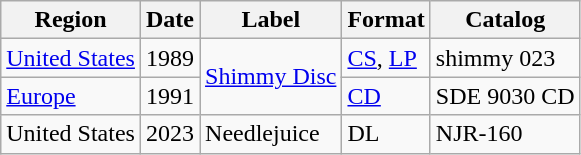<table class="wikitable">
<tr>
<th>Region</th>
<th>Date</th>
<th>Label</th>
<th>Format</th>
<th>Catalog</th>
</tr>
<tr>
<td><a href='#'>United States</a></td>
<td>1989</td>
<td rowspan="2"><a href='#'>Shimmy Disc</a></td>
<td><a href='#'>CS</a>, <a href='#'>LP</a></td>
<td>shimmy 023</td>
</tr>
<tr>
<td><a href='#'>Europe</a></td>
<td>1991</td>
<td><a href='#'>CD</a></td>
<td>SDE 9030 CD</td>
</tr>
<tr>
<td>United States</td>
<td>2023</td>
<td>Needlejuice</td>
<td>DL</td>
<td>NJR-160</td>
</tr>
</table>
